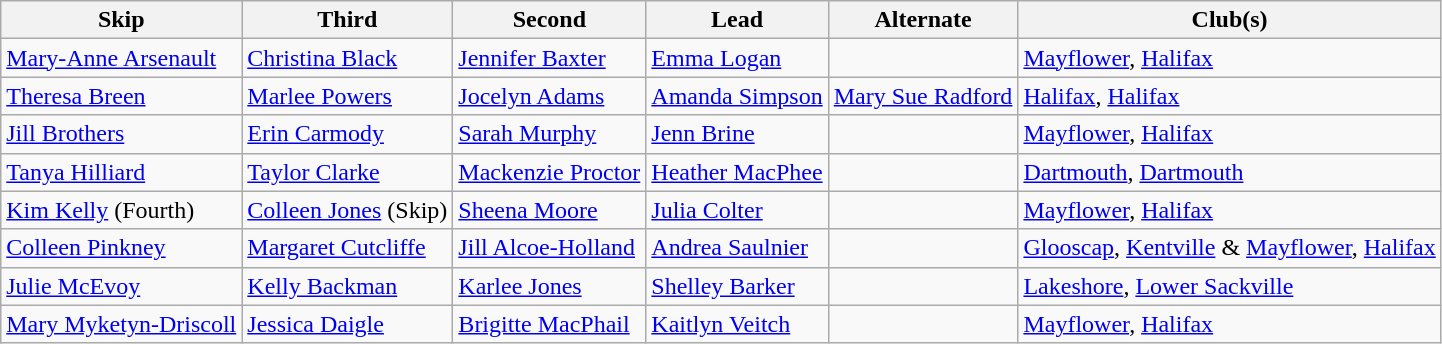<table class="wikitable">
<tr>
<th>Skip</th>
<th>Third</th>
<th>Second</th>
<th>Lead</th>
<th>Alternate</th>
<th>Club(s)</th>
</tr>
<tr>
<td><a href='#'>Mary-Anne Arsenault</a></td>
<td><a href='#'>Christina Black</a></td>
<td><a href='#'>Jennifer Baxter</a></td>
<td><a href='#'>Emma Logan</a></td>
<td></td>
<td><a href='#'>Mayflower</a>, <a href='#'>Halifax</a></td>
</tr>
<tr>
<td><a href='#'>Theresa Breen</a></td>
<td><a href='#'>Marlee Powers</a></td>
<td><a href='#'>Jocelyn Adams</a></td>
<td><a href='#'>Amanda Simpson</a></td>
<td><a href='#'>Mary Sue Radford</a></td>
<td><a href='#'>Halifax</a>, <a href='#'>Halifax</a></td>
</tr>
<tr>
<td><a href='#'>Jill Brothers</a></td>
<td><a href='#'>Erin Carmody</a></td>
<td><a href='#'>Sarah Murphy</a></td>
<td><a href='#'>Jenn Brine</a></td>
<td></td>
<td><a href='#'>Mayflower</a>, <a href='#'>Halifax</a></td>
</tr>
<tr>
<td><a href='#'>Tanya Hilliard</a></td>
<td><a href='#'>Taylor Clarke</a></td>
<td><a href='#'>Mackenzie Proctor</a></td>
<td><a href='#'>Heather MacPhee</a></td>
<td></td>
<td><a href='#'>Dartmouth</a>, <a href='#'>Dartmouth</a></td>
</tr>
<tr>
<td><a href='#'>Kim Kelly</a> (Fourth)</td>
<td><a href='#'>Colleen Jones</a> (Skip)</td>
<td><a href='#'>Sheena Moore</a></td>
<td><a href='#'>Julia Colter</a></td>
<td></td>
<td><a href='#'>Mayflower</a>, <a href='#'>Halifax</a></td>
</tr>
<tr>
<td><a href='#'>Colleen Pinkney</a></td>
<td><a href='#'>Margaret Cutcliffe</a></td>
<td><a href='#'>Jill Alcoe-Holland</a></td>
<td><a href='#'>Andrea Saulnier</a></td>
<td></td>
<td><a href='#'>Glooscap</a>, <a href='#'>Kentville</a> & <a href='#'>Mayflower</a>, <a href='#'>Halifax</a></td>
</tr>
<tr>
<td><a href='#'>Julie McEvoy</a></td>
<td><a href='#'>Kelly Backman</a></td>
<td><a href='#'>Karlee Jones</a></td>
<td><a href='#'>Shelley Barker</a></td>
<td></td>
<td><a href='#'>Lakeshore</a>, <a href='#'>Lower Sackville</a></td>
</tr>
<tr>
<td><a href='#'>Mary Myketyn-Driscoll</a></td>
<td><a href='#'>Jessica Daigle</a></td>
<td><a href='#'>Brigitte MacPhail</a></td>
<td><a href='#'>Kaitlyn Veitch</a></td>
<td></td>
<td><a href='#'>Mayflower</a>, <a href='#'>Halifax</a></td>
</tr>
</table>
